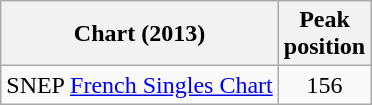<table class="wikitable sortable">
<tr>
<th>Chart (2013)</th>
<th>Peak<br>position</th>
</tr>
<tr>
<td>SNEP <a href='#'>French Singles Chart</a></td>
<td style="text-align:center;">156</td>
</tr>
</table>
